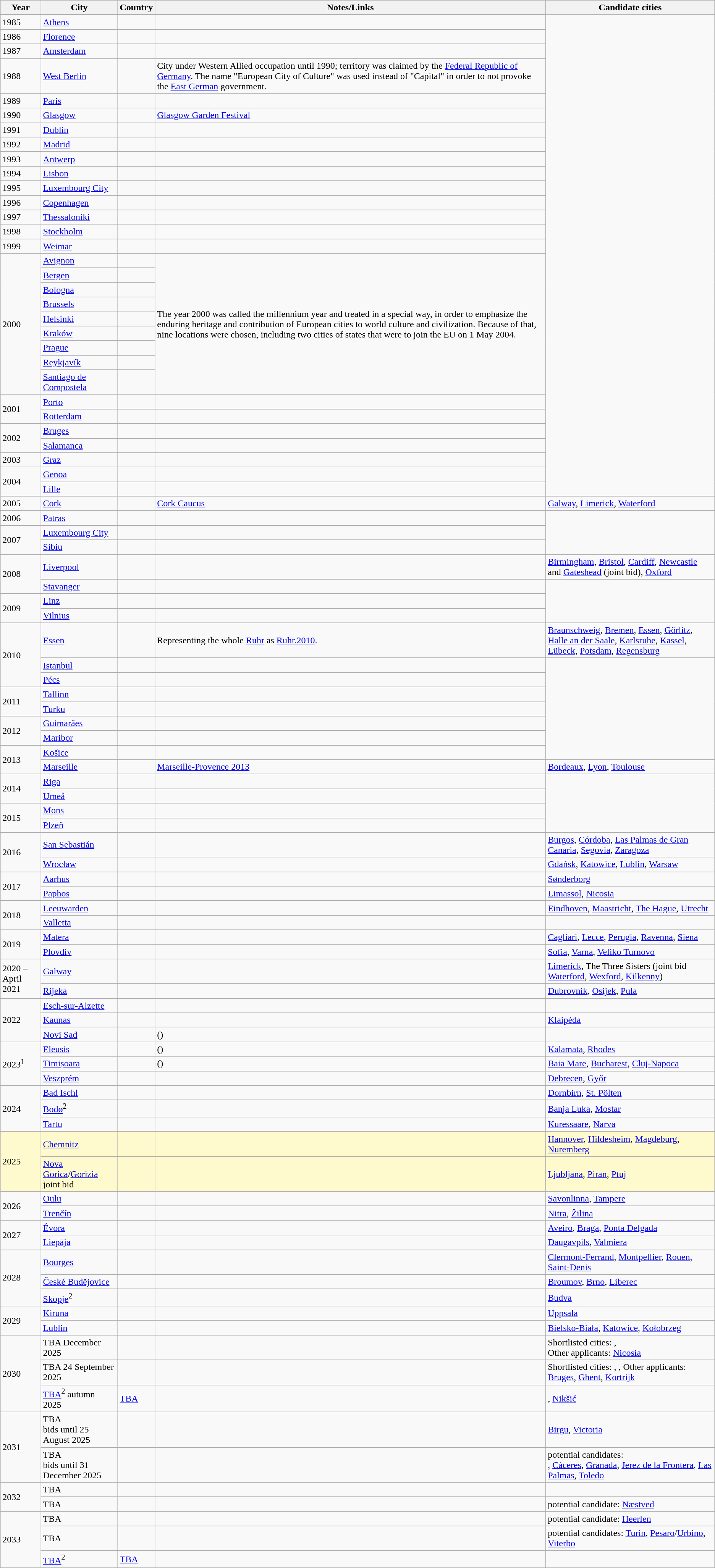<table class="wikitable sortable">
<tr>
<th>Year</th>
<th>City</th>
<th>Country</th>
<th>Notes/Links</th>
<th>Candidate cities</th>
</tr>
<tr>
</tr>
<tr>
<td>1985</td>
<td><a href='#'>Athens</a></td>
<td></td>
<td></td>
</tr>
<tr>
<td>1986</td>
<td><a href='#'>Florence</a></td>
<td></td>
<td></td>
</tr>
<tr>
<td>1987</td>
<td><a href='#'>Amsterdam</a></td>
<td></td>
<td></td>
</tr>
<tr>
<td>1988</td>
<td><a href='#'>West Berlin</a></td>
<td></td>
<td>City under Western Allied occupation until 1990; territory was claimed by the <a href='#'>Federal Republic of Germany</a>. The name "European City of Culture" was used instead of "Capital" in order to not provoke the <a href='#'>East German</a> government.</td>
</tr>
<tr>
<td>1989</td>
<td><a href='#'>Paris</a></td>
<td></td>
<td></td>
</tr>
<tr>
<td>1990</td>
<td><a href='#'>Glasgow</a></td>
<td></td>
<td><a href='#'>Glasgow Garden Festival</a></td>
</tr>
<tr>
<td>1991</td>
<td><a href='#'>Dublin</a></td>
<td></td>
<td></td>
</tr>
<tr>
<td>1992</td>
<td><a href='#'>Madrid</a></td>
<td></td>
<td></td>
</tr>
<tr>
<td>1993</td>
<td><a href='#'>Antwerp</a></td>
<td></td>
<td></td>
</tr>
<tr>
<td>1994</td>
<td><a href='#'>Lisbon</a></td>
<td></td>
<td></td>
</tr>
<tr>
<td>1995</td>
<td><a href='#'>Luxembourg City</a></td>
<td></td>
<td></td>
</tr>
<tr>
<td>1996</td>
<td><a href='#'>Copenhagen</a></td>
<td></td>
<td></td>
</tr>
<tr>
<td>1997</td>
<td><a href='#'>Thessaloniki</a></td>
<td></td>
<td></td>
</tr>
<tr>
<td>1998</td>
<td><a href='#'>Stockholm</a></td>
<td></td>
<td></td>
</tr>
<tr>
<td>1999</td>
<td><a href='#'>Weimar</a></td>
<td></td>
<td></td>
</tr>
<tr>
<td rowspan=9>2000</td>
<td><a href='#'>Avignon</a></td>
<td></td>
<td rowspan=9>The year 2000 was called the millennium year and treated in a special way, in order to emphasize the enduring heritage and contribution of European cities to world culture and civilization. Because of that, nine locations were chosen, including two cities of states that were to join the EU on 1 May 2004.</td>
</tr>
<tr>
<td><a href='#'>Bergen</a></td>
<td></td>
</tr>
<tr>
<td><a href='#'>Bologna</a></td>
<td></td>
</tr>
<tr>
<td><a href='#'>Brussels</a></td>
<td></td>
</tr>
<tr>
<td><a href='#'>Helsinki</a></td>
<td></td>
</tr>
<tr>
<td><a href='#'>Kraków</a></td>
<td></td>
</tr>
<tr>
<td><a href='#'>Prague</a></td>
<td></td>
</tr>
<tr>
<td><a href='#'>Reykjavík</a></td>
<td></td>
</tr>
<tr>
<td><a href='#'>Santiago de Compostela</a></td>
<td></td>
</tr>
<tr>
<td rowspan=2>2001</td>
<td><a href='#'>Porto</a></td>
<td></td>
<td></td>
</tr>
<tr>
<td><a href='#'>Rotterdam</a></td>
<td></td>
<td></td>
</tr>
<tr>
<td rowspan=2>2002</td>
<td><a href='#'>Bruges</a></td>
<td></td>
<td></td>
</tr>
<tr>
<td><a href='#'>Salamanca</a></td>
<td></td>
<td></td>
</tr>
<tr>
<td>2003</td>
<td><a href='#'>Graz</a></td>
<td></td>
<td></td>
</tr>
<tr>
<td rowspan=2>2004</td>
<td><a href='#'>Genoa</a></td>
<td></td>
<td></td>
</tr>
<tr>
<td><a href='#'>Lille</a></td>
<td></td>
<td></td>
</tr>
<tr>
<td>2005</td>
<td><a href='#'>Cork</a></td>
<td></td>
<td><a href='#'>Cork Caucus</a></td>
<td><a href='#'>Galway</a>, <a href='#'>Limerick</a>, <a href='#'>Waterford</a></td>
</tr>
<tr>
<td>2006</td>
<td><a href='#'>Patras</a></td>
<td></td>
<td></td>
</tr>
<tr>
<td rowspan=2>2007</td>
<td><a href='#'>Luxembourg City</a></td>
<td></td>
<td></td>
</tr>
<tr>
<td><a href='#'>Sibiu</a></td>
<td></td>
<td></td>
</tr>
<tr>
<td rowspan=2>2008</td>
<td><a href='#'>Liverpool</a></td>
<td></td>
<td></td>
<td><a href='#'>Birmingham</a>, <a href='#'>Bristol</a>, <a href='#'>Cardiff</a>, <a href='#'>Newcastle</a> and <a href='#'>Gateshead</a> (joint bid), <a href='#'>Oxford</a></td>
</tr>
<tr>
<td><a href='#'>Stavanger</a></td>
<td></td>
<td></td>
</tr>
<tr>
<td rowspan=2>2009</td>
<td><a href='#'>Linz</a></td>
<td></td>
<td></td>
</tr>
<tr>
<td><a href='#'>Vilnius</a></td>
<td></td>
<td></td>
</tr>
<tr>
<td rowspan=3>2010</td>
<td><a href='#'>Essen</a></td>
<td></td>
<td>Representing the whole <a href='#'>Ruhr</a> as <a href='#'>Ruhr.2010</a>.</td>
<td><a href='#'>Braunschweig</a>, <a href='#'>Bremen</a>, <a href='#'>Essen</a>, <a href='#'>Görlitz</a>, <a href='#'>Halle an der Saale</a>, <a href='#'>Karlsruhe</a>, <a href='#'>Kassel</a>, <a href='#'>Lübeck</a>, <a href='#'>Potsdam</a>, <a href='#'>Regensburg</a></td>
</tr>
<tr>
<td><a href='#'>Istanbul</a></td>
<td></td>
<td></td>
</tr>
<tr>
<td><a href='#'>Pécs</a></td>
<td></td>
<td></td>
</tr>
<tr>
<td rowspan=2>2011</td>
<td><a href='#'>Tallinn</a></td>
<td></td>
<td></td>
</tr>
<tr>
<td><a href='#'>Turku</a></td>
<td></td>
<td></td>
</tr>
<tr>
<td rowspan=2>2012</td>
<td><a href='#'>Guimarães</a></td>
<td></td>
<td></td>
</tr>
<tr>
<td><a href='#'>Maribor</a></td>
<td></td>
<td></td>
</tr>
<tr ||>
<td rowspan=2>2013</td>
<td><a href='#'>Košice</a></td>
<td></td>
<td></td>
</tr>
<tr>
<td><a href='#'>Marseille</a></td>
<td></td>
<td><a href='#'>Marseille-Provence 2013</a></td>
<td><a href='#'>Bordeaux</a>, <a href='#'>Lyon</a>, <a href='#'>Toulouse</a></td>
</tr>
<tr>
<td rowspan=2>2014</td>
<td><a href='#'>Riga</a></td>
<td></td>
<td></td>
</tr>
<tr>
<td><a href='#'>Umeå</a></td>
<td></td>
<td></td>
</tr>
<tr>
<td rowspan=2>2015</td>
<td><a href='#'>Mons</a></td>
<td></td>
<td></td>
</tr>
<tr>
<td><a href='#'>Plzeň</a></td>
<td></td>
<td></td>
</tr>
<tr>
<td rowspan=2>2016</td>
<td><a href='#'>San Sebastián</a></td>
<td></td>
<td></td>
<td><a href='#'>Burgos</a>, <a href='#'>Córdoba</a>, <a href='#'>Las Palmas de Gran Canaria</a>, <a href='#'>Segovia</a>, <a href='#'>Zaragoza</a></td>
</tr>
<tr>
<td><a href='#'>Wrocław</a></td>
<td></td>
<td></td>
<td><a href='#'>Gdańsk</a>, <a href='#'>Katowice</a>, <a href='#'>Lublin</a>, <a href='#'>Warsaw</a></td>
</tr>
<tr>
<td rowspan=2>2017</td>
<td><a href='#'>Aarhus</a></td>
<td></td>
<td></td>
<td><a href='#'>Sønderborg</a></td>
</tr>
<tr>
<td><a href='#'>Paphos</a></td>
<td></td>
<td></td>
<td><a href='#'>Limassol</a>, <a href='#'>Nicosia</a></td>
</tr>
<tr>
<td rowspan=2>2018</td>
<td><a href='#'>Leeuwarden</a></td>
<td></td>
<td></td>
<td><a href='#'>Eindhoven</a>, <a href='#'>Maastricht</a>, <a href='#'>The Hague</a>, <a href='#'>Utrecht</a></td>
</tr>
<tr>
<td><a href='#'>Valletta</a></td>
<td></td>
<td></td>
</tr>
<tr>
<td rowspan=2>2019</td>
<td><a href='#'>Matera</a></td>
<td></td>
<td></td>
<td><a href='#'>Cagliari</a>, <a href='#'>Lecce</a>, <a href='#'>Perugia</a>, <a href='#'>Ravenna</a>, <a href='#'>Siena</a></td>
</tr>
<tr>
<td><a href='#'>Plovdiv</a></td>
<td></td>
<td></td>
<td><a href='#'>Sofia</a>, <a href='#'>Varna</a>, <a href='#'>Veliko Turnovo</a></td>
</tr>
<tr>
<td rowspan=2>2020 – April 2021</td>
<td><a href='#'>Galway</a></td>
<td></td>
<td></td>
<td><a href='#'>Limerick</a>, The Three Sisters (joint bid <a href='#'>Waterford</a>, <a href='#'>Wexford</a>, <a href='#'>Kilkenny</a>)</td>
</tr>
<tr>
<td><a href='#'>Rijeka</a></td>
<td></td>
<td></td>
<td><a href='#'>Dubrovnik</a>, <a href='#'>Osijek</a>, <a href='#'>Pula</a></td>
</tr>
<tr>
<td rowspan=3>2022</td>
<td><a href='#'>Esch-sur-Alzette</a></td>
<td></td>
<td></td>
</tr>
<tr>
<td><a href='#'>Kaunas</a></td>
<td></td>
<td></td>
<td><a href='#'>Klaipėda</a></td>
</tr>
<tr>
<td><a href='#'>Novi Sad</a></td>
<td></td>
<td> ()</td>
</tr>
<tr>
<td rowspan=3>2023<sup>1</sup></td>
<td><a href='#'>Eleusis</a></td>
<td></td>
<td> ()</td>
<td><a href='#'>Kalamata</a>, <a href='#'>Rhodes</a></td>
</tr>
<tr>
<td><a href='#'>Timișoara</a></td>
<td></td>
<td> ()</td>
<td><a href='#'>Baia Mare</a>, <a href='#'>Bucharest</a>, <a href='#'>Cluj-Napoca</a></td>
</tr>
<tr>
<td><a href='#'>Veszprém</a></td>
<td></td>
<td></td>
<td><a href='#'>Debrecen</a>, <a href='#'>Győr</a></td>
</tr>
<tr>
<td rowspan=3>2024</td>
<td><a href='#'>Bad Ischl</a></td>
<td></td>
<td></td>
<td><a href='#'>Dornbirn</a>, <a href='#'>St. Pölten</a></td>
</tr>
<tr>
<td><a href='#'>Bodø</a><sup>2</sup></td>
<td></td>
<td></td>
<td><a href='#'>Banja Luka</a>, <a href='#'>Mostar</a></td>
</tr>
<tr>
<td><a href='#'>Tartu</a></td>
<td></td>
<td></td>
<td><a href='#'>Kuressaare</a>, <a href='#'>Narva</a></td>
</tr>
<tr bgcolor="#FFFACD">
<td rowspan=2>2025</td>
<td><a href='#'>Chemnitz</a></td>
<td></td>
<td></td>
<td><a href='#'>Hannover</a>, <a href='#'>Hildesheim</a>, <a href='#'>Magdeburg</a>, <a href='#'>Nuremberg</a></td>
</tr>
<tr bgcolor="#FFFACD">
<td><a href='#'>Nova Gorica</a>/<a href='#'>Gorizia</a> joint bid</td>
<td> <br> </td>
<td></td>
<td><a href='#'>Ljubljana</a>, <a href='#'>Piran</a>, <a href='#'>Ptuj</a></td>
</tr>
<tr>
<td rowspan=2>2026</td>
<td><a href='#'>Oulu</a></td>
<td></td>
<td></td>
<td><a href='#'>Savonlinna</a>, <a href='#'>Tampere</a></td>
</tr>
<tr>
<td><a href='#'>Trenčín</a></td>
<td></td>
<td></td>
<td><a href='#'>Nitra</a>, <a href='#'>Žilina</a></td>
</tr>
<tr>
<td rowspan="2">2027</td>
<td><a href='#'>Évora</a></td>
<td></td>
<td></td>
<td><a href='#'>Aveiro</a>, <a href='#'>Braga</a>, <a href='#'>Ponta Delgada</a></td>
</tr>
<tr>
<td><a href='#'>Liepāja</a></td>
<td></td>
<td></td>
<td><a href='#'>Daugavpils</a>, <a href='#'>Valmiera</a></td>
</tr>
<tr>
<td rowspan="3">2028</td>
<td><a href='#'>Bourges</a></td>
<td></td>
<td></td>
<td><a href='#'>Clermont-Ferrand</a>, <a href='#'>Montpellier</a>, <a href='#'>Rouen</a>, <a href='#'>Saint-Denis</a></td>
</tr>
<tr>
<td><a href='#'>České Budějovice</a></td>
<td></td>
<td></td>
<td><a href='#'>Broumov</a>, <a href='#'>Brno</a>, <a href='#'>Liberec</a></td>
</tr>
<tr>
<td><a href='#'>Skopje</a><sup>2</sup></td>
<td></td>
<td></td>
<td><a href='#'>Budva</a></td>
</tr>
<tr>
<td rowspan=2>2029</td>
<td><a href='#'>Kiruna</a></td>
<td></td>
<td></td>
<td><a href='#'>Uppsala</a></td>
</tr>
<tr>
<td><a href='#'>Lublin</a></td>
<td></td>
<td></td>
<td><a href='#'>Bielsko-Biała</a>, <a href='#'>Katowice</a>, <a href='#'>Kołobrzeg</a></td>
</tr>
<tr>
<td rowspan=3>2030</td>
<td>TBA December 2025</td>
<td></td>
<td></td>
<td>Shortlisted cities: , <br>Other applicants: <a href='#'>Nicosia</a></td>
</tr>
<tr>
<td>TBA 24 September 2025</td>
<td></td>
<td></td>
<td>Shortlisted cities: , ,  Other applicants: <a href='#'>Bruges</a>, <a href='#'>Ghent</a>, <a href='#'>Kortrijk</a></td>
</tr>
<tr>
<td><a href='#'>TBA</a><sup>2</sup> autumn 2025</td>
<td><a href='#'>TBA</a></td>
<td></td>
<td>, <a href='#'>Nikšić</a></td>
</tr>
<tr>
<td rowspan=2>2031</td>
<td>TBA<br>bids until 25 August 2025</td>
<td></td>
<td></td>
<td><a href='#'>Birgu</a>, <a href='#'>Victoria</a></td>
</tr>
<tr>
<td>TBA<br>bids until 31 December 2025</td>
<td></td>
<td></td>
<td>potential candidates:<br> , <a href='#'>Cáceres</a>, <a href='#'>Granada</a>, <a href='#'>Jerez de la Frontera</a>, <a href='#'>Las Palmas</a>, <a href='#'>Toledo</a></td>
</tr>
<tr>
<td rowspan=2>2032</td>
<td>TBA</td>
<td></td>
<td></td>
<td></td>
</tr>
<tr>
<td>TBA</td>
<td></td>
<td></td>
<td>potential candidate: <a href='#'>Næstved</a></td>
</tr>
<tr>
<td rowspan=3>2033</td>
<td>TBA</td>
<td></td>
<td></td>
<td>potential candidate: <a href='#'>Heerlen</a></td>
</tr>
<tr>
<td>TBA</td>
<td></td>
<td></td>
<td>potential candidates: <a href='#'>Turin</a>, <a href='#'>Pesaro</a>/<a href='#'>Urbino</a>, <a href='#'>Viterbo</a></td>
</tr>
<tr>
<td><a href='#'>TBA</a><sup>2</sup></td>
<td><a href='#'>TBA</a></td>
<td></td>
</tr>
</table>
